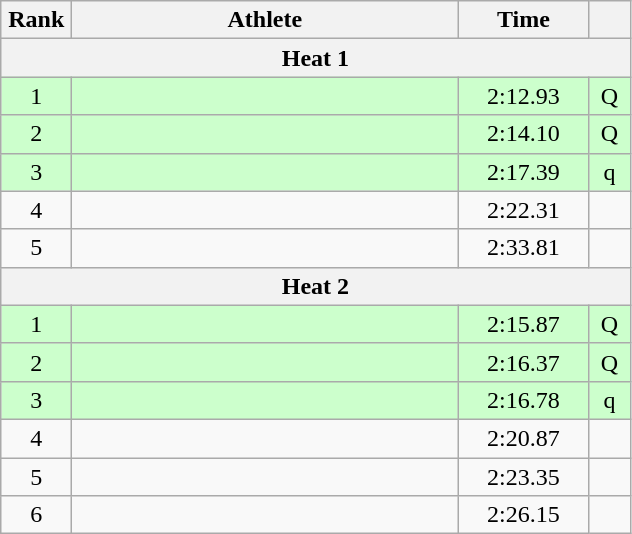<table class=wikitable style="text-align:center">
<tr>
<th width=40>Rank</th>
<th width=250>Athlete</th>
<th width=80>Time</th>
<th width=20></th>
</tr>
<tr>
<th colspan=4>Heat 1</th>
</tr>
<tr bgcolor="ccffcc">
<td>1</td>
<td align=left></td>
<td>2:12.93</td>
<td>Q</td>
</tr>
<tr bgcolor="ccffcc">
<td>2</td>
<td align=left></td>
<td>2:14.10</td>
<td>Q</td>
</tr>
<tr bgcolor="ccffcc">
<td>3</td>
<td align=left></td>
<td>2:17.39</td>
<td>q</td>
</tr>
<tr>
<td>4</td>
<td align=left></td>
<td>2:22.31</td>
<td></td>
</tr>
<tr>
<td>5</td>
<td align=left></td>
<td>2:33.81</td>
<td></td>
</tr>
<tr>
<th colspan=4>Heat 2</th>
</tr>
<tr bgcolor="ccffcc">
<td>1</td>
<td align=left></td>
<td>2:15.87</td>
<td>Q</td>
</tr>
<tr bgcolor="ccffcc">
<td>2</td>
<td align=left></td>
<td>2:16.37</td>
<td>Q</td>
</tr>
<tr bgcolor="ccffcc">
<td>3</td>
<td align=left></td>
<td>2:16.78</td>
<td>q</td>
</tr>
<tr>
<td>4</td>
<td align=left></td>
<td>2:20.87</td>
<td></td>
</tr>
<tr>
<td>5</td>
<td align=left></td>
<td>2:23.35</td>
<td></td>
</tr>
<tr>
<td>6</td>
<td align=left></td>
<td>2:26.15</td>
<td></td>
</tr>
</table>
